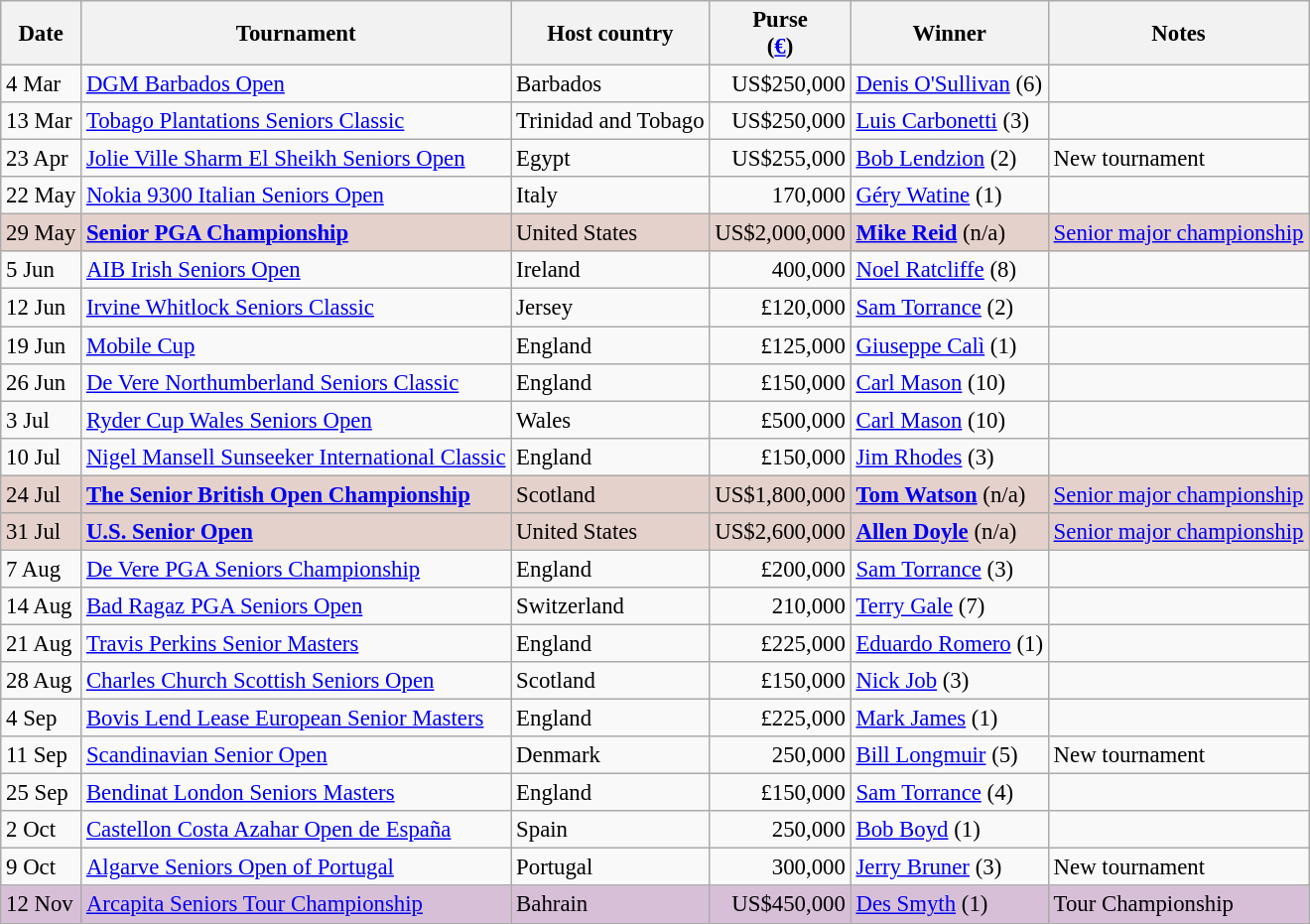<table class="wikitable" style="font-size:95%">
<tr>
<th>Date</th>
<th>Tournament</th>
<th>Host country</th>
<th>Purse<br>(<a href='#'>€</a>)</th>
<th>Winner</th>
<th>Notes</th>
</tr>
<tr>
<td>4 Mar</td>
<td><a href='#'>DGM Barbados Open</a></td>
<td>Barbados</td>
<td align=right>US$250,000</td>
<td> <a href='#'>Denis O'Sullivan</a> (6)</td>
<td></td>
</tr>
<tr>
<td>13 Mar</td>
<td><a href='#'>Tobago Plantations Seniors Classic</a></td>
<td>Trinidad and Tobago</td>
<td align=right>US$250,000</td>
<td> <a href='#'>Luis Carbonetti</a> (3)</td>
<td></td>
</tr>
<tr>
<td>23 Apr</td>
<td><a href='#'>Jolie Ville Sharm El Sheikh Seniors Open</a></td>
<td>Egypt</td>
<td align=right>US$255,000</td>
<td> <a href='#'>Bob Lendzion</a> (2)</td>
<td>New tournament</td>
</tr>
<tr>
<td>22 May</td>
<td><a href='#'>Nokia 9300 Italian Seniors Open</a></td>
<td>Italy</td>
<td align=right>170,000</td>
<td> <a href='#'>Géry Watine</a> (1)</td>
<td></td>
</tr>
<tr style="background:#e5d1cb;">
<td>29 May</td>
<td><strong><a href='#'>Senior PGA Championship</a></strong></td>
<td>United States</td>
<td align=right>US$2,000,000</td>
<td> <strong><a href='#'>Mike Reid</a></strong> (n/a)</td>
<td><a href='#'>Senior major championship</a></td>
</tr>
<tr>
<td>5 Jun</td>
<td><a href='#'>AIB Irish Seniors Open</a></td>
<td>Ireland</td>
<td align=right>400,000</td>
<td> <a href='#'>Noel Ratcliffe</a> (8)</td>
<td></td>
</tr>
<tr>
<td>12 Jun</td>
<td><a href='#'>Irvine Whitlock Seniors Classic</a></td>
<td>Jersey</td>
<td align=right>£120,000</td>
<td> <a href='#'>Sam Torrance</a> (2)</td>
<td></td>
</tr>
<tr>
<td>19 Jun</td>
<td><a href='#'>Mobile Cup</a></td>
<td>England</td>
<td align=right>£125,000</td>
<td> <a href='#'>Giuseppe Calì</a> (1)</td>
<td></td>
</tr>
<tr>
<td>26 Jun</td>
<td><a href='#'>De Vere Northumberland Seniors Classic</a></td>
<td>England</td>
<td align=right>£150,000</td>
<td> <a href='#'>Carl Mason</a> (10)</td>
<td></td>
</tr>
<tr>
<td>3 Jul</td>
<td><a href='#'>Ryder Cup Wales Seniors Open</a></td>
<td>Wales</td>
<td align=right>£500,000</td>
<td> <a href='#'>Carl Mason</a> (10)</td>
<td></td>
</tr>
<tr>
<td>10 Jul</td>
<td><a href='#'>Nigel Mansell Sunseeker International Classic</a></td>
<td>England</td>
<td align=right>£150,000</td>
<td> <a href='#'>Jim Rhodes</a> (3)</td>
<td></td>
</tr>
<tr style="background:#e5d1cb;">
<td>24 Jul</td>
<td><strong><a href='#'>The Senior British Open Championship</a></strong></td>
<td>Scotland</td>
<td align=right>US$1,800,000</td>
<td> <strong><a href='#'>Tom Watson</a></strong> (n/a)</td>
<td><a href='#'>Senior major championship</a></td>
</tr>
<tr style="background:#e5d1cb;">
<td>31 Jul</td>
<td><strong><a href='#'>U.S. Senior Open</a></strong></td>
<td>United States</td>
<td align=right>US$2,600,000</td>
<td> <strong><a href='#'>Allen Doyle</a></strong> (n/a)</td>
<td><a href='#'>Senior major championship</a></td>
</tr>
<tr>
<td>7 Aug</td>
<td><a href='#'>De Vere PGA Seniors Championship</a></td>
<td>England</td>
<td align=right>£200,000</td>
<td> <a href='#'>Sam Torrance</a> (3)</td>
<td></td>
</tr>
<tr>
<td>14 Aug</td>
<td><a href='#'>Bad Ragaz PGA Seniors Open</a></td>
<td>Switzerland</td>
<td align=right>210,000</td>
<td> <a href='#'>Terry Gale</a> (7)</td>
<td></td>
</tr>
<tr>
<td>21 Aug</td>
<td><a href='#'>Travis Perkins Senior Masters</a></td>
<td>England</td>
<td align=right>£225,000</td>
<td> <a href='#'>Eduardo Romero</a> (1)</td>
<td></td>
</tr>
<tr>
<td>28 Aug</td>
<td><a href='#'>Charles Church Scottish Seniors Open</a></td>
<td>Scotland</td>
<td align=right>£150,000</td>
<td> <a href='#'>Nick Job</a> (3)</td>
<td></td>
</tr>
<tr>
<td>4 Sep</td>
<td><a href='#'>Bovis Lend Lease European Senior Masters</a></td>
<td>England</td>
<td align=right>£225,000</td>
<td> <a href='#'>Mark James</a> (1)</td>
<td></td>
</tr>
<tr>
<td>11 Sep</td>
<td><a href='#'>Scandinavian Senior Open</a></td>
<td>Denmark</td>
<td align=right>250,000</td>
<td> <a href='#'>Bill Longmuir</a> (5)</td>
<td>New tournament</td>
</tr>
<tr>
<td>25 Sep</td>
<td><a href='#'>Bendinat London Seniors Masters</a></td>
<td>England</td>
<td align=right>£150,000</td>
<td> <a href='#'>Sam Torrance</a> (4)</td>
<td></td>
</tr>
<tr>
<td>2 Oct</td>
<td><a href='#'>Castellon Costa Azahar Open de España</a></td>
<td>Spain</td>
<td align=right>250,000</td>
<td> <a href='#'>Bob Boyd</a> (1)</td>
<td></td>
</tr>
<tr>
<td>9 Oct</td>
<td><a href='#'>Algarve Seniors Open of Portugal</a></td>
<td>Portugal</td>
<td align=right>300,000</td>
<td> <a href='#'>Jerry Bruner</a> (3)</td>
<td>New tournament</td>
</tr>
<tr style="background:thistle;">
<td>12 Nov</td>
<td><a href='#'>Arcapita Seniors Tour Championship</a></td>
<td>Bahrain</td>
<td align=right>US$450,000</td>
<td> <a href='#'>Des Smyth</a> (1)</td>
<td>Tour Championship</td>
</tr>
</table>
